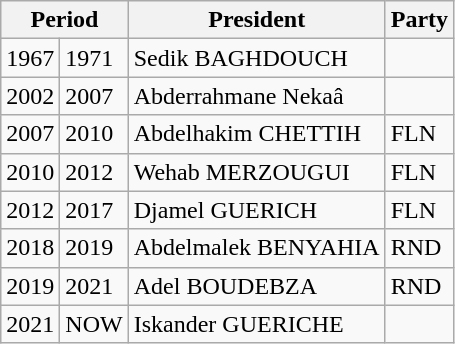<table class="wikitable">
<tr>
<th colspan="2">Period</th>
<th>President</th>
<th>Party</th>
</tr>
<tr>
<td>1967</td>
<td>1971</td>
<td>Sedik BAGHDOUCH</td>
<td></td>
</tr>
<tr>
<td>2002</td>
<td>2007</td>
<td>Abderrahmane Nekaâ</td>
<td></td>
</tr>
<tr>
<td>2007</td>
<td>2010</td>
<td>Abdelhakim CHETTIH</td>
<td>FLN</td>
</tr>
<tr>
<td>2010</td>
<td>2012</td>
<td>Wehab MERZOUGUI</td>
<td>FLN</td>
</tr>
<tr>
<td>2012</td>
<td>2017</td>
<td>Djamel GUERICH</td>
<td>FLN</td>
</tr>
<tr>
<td>2018</td>
<td>2019</td>
<td>Abdelmalek BENYAHIA</td>
<td>RND</td>
</tr>
<tr>
<td>2019</td>
<td>2021</td>
<td>Adel BOUDEBZA</td>
<td>RND</td>
</tr>
<tr>
<td>2021</td>
<td>NOW</td>
<td>Iskander GUERICHE</td>
<td></td>
</tr>
</table>
